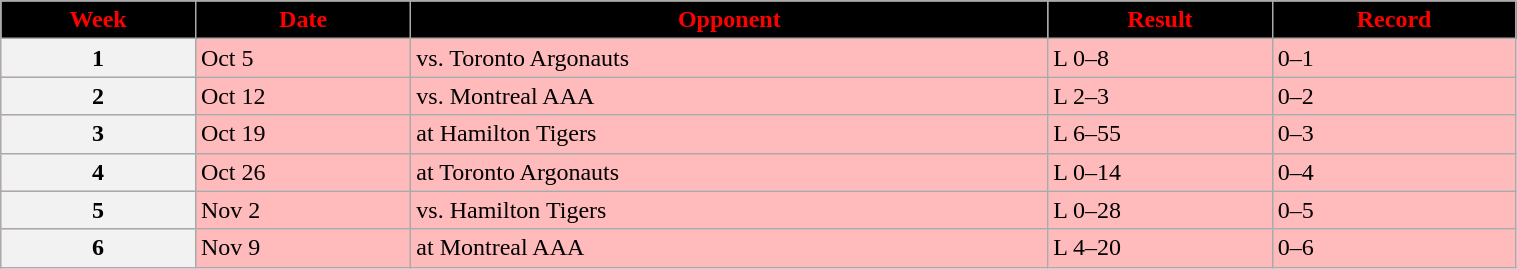<table class="wikitable" width="80%">
<tr align="center"  style="background:black;color:red;">
<td><strong>Week</strong></td>
<td><strong>Date</strong></td>
<td><strong>Opponent</strong></td>
<td><strong>Result</strong></td>
<td><strong>Record</strong></td>
</tr>
<tr style="background:#ffbbbb">
<th>1</th>
<td>Oct 5</td>
<td>vs. Toronto Argonauts</td>
<td>L 0–8</td>
<td>0–1</td>
</tr>
<tr style="background:#ffbbbb">
<th>2</th>
<td>Oct 12</td>
<td>vs. Montreal AAA</td>
<td>L 2–3</td>
<td>0–2</td>
</tr>
<tr style="background:#ffbbbb">
<th>3</th>
<td>Oct 19</td>
<td>at Hamilton Tigers</td>
<td>L 6–55</td>
<td>0–3</td>
</tr>
<tr style="background:#ffbbbb">
<th>4</th>
<td>Oct 26</td>
<td>at Toronto Argonauts</td>
<td>L 0–14</td>
<td>0–4</td>
</tr>
<tr style="background:#ffbbbb">
<th>5</th>
<td>Nov 2</td>
<td>vs. Hamilton Tigers</td>
<td>L 0–28</td>
<td>0–5</td>
</tr>
<tr style="background:#ffbbbb">
<th>6</th>
<td>Nov 9</td>
<td>at Montreal AAA</td>
<td>L 4–20</td>
<td>0–6</td>
</tr>
</table>
